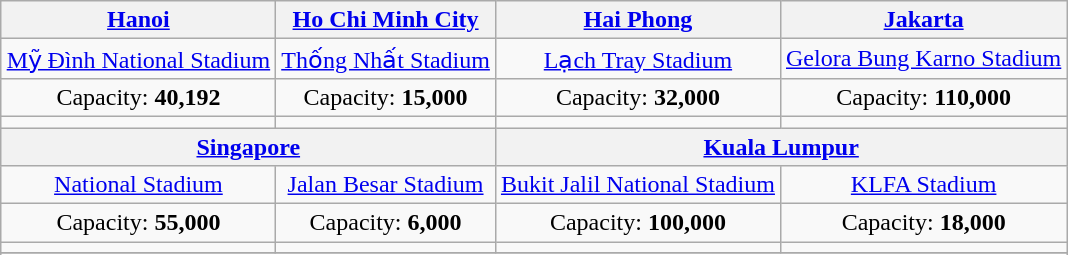<table class="wikitable" style="text-align:center;margin:1em auto;">
<tr>
<th> <a href='#'>Hanoi</a></th>
<th> <a href='#'>Ho Chi Minh City</a></th>
<th> <a href='#'>Hai Phong</a></th>
<th> <a href='#'>Jakarta</a></th>
</tr>
<tr>
<td><a href='#'>Mỹ Đình National Stadium</a></td>
<td><a href='#'>Thống Nhất Stadium</a></td>
<td><a href='#'>Lạch Tray Stadium</a></td>
<td><a href='#'>Gelora Bung Karno Stadium</a></td>
</tr>
<tr>
<td>Capacity: <strong>40,192</strong></td>
<td>Capacity: <strong>15,000</strong></td>
<td>Capacity: <strong>32,000</strong></td>
<td>Capacity: <strong>110,000</strong></td>
</tr>
<tr>
<td></td>
<td></td>
<td></td>
<td></td>
</tr>
<tr>
<th colspan=2> <a href='#'>Singapore</a></th>
<th colspan=2> <a href='#'>Kuala Lumpur</a></th>
</tr>
<tr>
<td><a href='#'>National Stadium</a></td>
<td><a href='#'>Jalan Besar Stadium</a></td>
<td><a href='#'>Bukit Jalil National Stadium</a></td>
<td><a href='#'>KLFA Stadium</a></td>
</tr>
<tr>
<td>Capacity: <strong>55,000</strong></td>
<td>Capacity: <strong>6,000</strong></td>
<td>Capacity: <strong>100,000</strong></td>
<td>Capacity: <strong>18,000</strong></td>
</tr>
<tr>
<td></td>
<td></td>
<td></td>
<td></td>
</tr>
<tr>
</tr>
<tr>
</tr>
</table>
